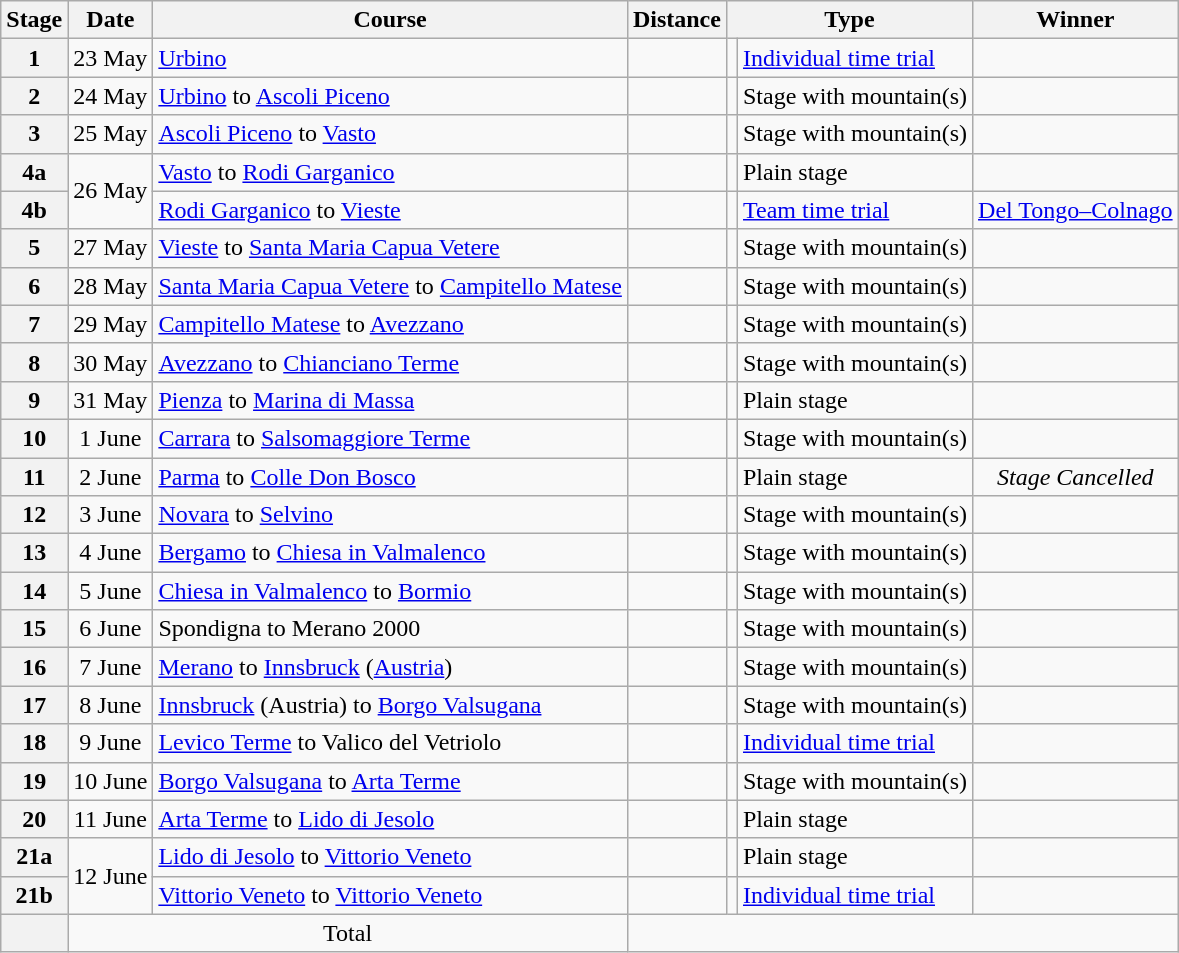<table class="wikitable">
<tr>
<th scope="col">Stage</th>
<th scope="col">Date</th>
<th scope="col">Course</th>
<th scope="col">Distance</th>
<th scope="col" colspan="2">Type</th>
<th scope="col">Winner</th>
</tr>
<tr>
<th scope="row">1</th>
<td style="text-align:center;">23 May</td>
<td><a href='#'>Urbino</a></td>
<td style="text-align:center;"></td>
<td style="text-align:center;"></td>
<td><a href='#'>Individual time trial</a></td>
<td></td>
</tr>
<tr>
<th scope="row">2</th>
<td style="text-align:center;">24 May</td>
<td><a href='#'>Urbino</a> to <a href='#'>Ascoli Piceno</a></td>
<td style="text-align:center;"></td>
<td style="text-align:center;"></td>
<td>Stage with mountain(s)</td>
<td></td>
</tr>
<tr>
<th scope="row">3</th>
<td style="text-align:center;">25 May</td>
<td><a href='#'>Ascoli Piceno</a> to <a href='#'>Vasto</a></td>
<td style="text-align:center;"></td>
<td style="text-align:center;"></td>
<td>Stage with mountain(s)</td>
<td></td>
</tr>
<tr>
<th scope="row">4a</th>
<td style="text-align:center;" rowspan="2">26 May</td>
<td><a href='#'>Vasto</a> to <a href='#'>Rodi Garganico</a></td>
<td style="text-align:center;"></td>
<td style="text-align:center;"></td>
<td>Plain stage</td>
<td></td>
</tr>
<tr>
<th scope="row">4b</th>
<td><a href='#'>Rodi Garganico</a> to <a href='#'>Vieste</a></td>
<td style="text-align:center;"></td>
<td style="text-align:center;"></td>
<td><a href='#'>Team time trial</a></td>
<td><a href='#'>Del Tongo–Colnago</a></td>
</tr>
<tr>
<th scope="row">5</th>
<td style="text-align:center;">27 May</td>
<td><a href='#'>Vieste</a> to <a href='#'>Santa Maria Capua Vetere</a></td>
<td style="text-align:center;"></td>
<td style="text-align:center;"></td>
<td>Stage with mountain(s)</td>
<td></td>
</tr>
<tr>
<th scope="row">6</th>
<td style="text-align:center;">28 May</td>
<td><a href='#'>Santa Maria Capua Vetere</a> to <a href='#'>Campitello Matese</a></td>
<td style="text-align:center;"></td>
<td style="text-align:center;"></td>
<td>Stage with mountain(s)</td>
<td></td>
</tr>
<tr>
<th scope="row">7</th>
<td style="text-align:center;">29 May</td>
<td><a href='#'>Campitello Matese</a> to <a href='#'>Avezzano</a></td>
<td style="text-align:center;"></td>
<td style="text-align:center;"></td>
<td>Stage with mountain(s)</td>
<td></td>
</tr>
<tr>
<th scope="row">8</th>
<td style="text-align:center;">30 May</td>
<td><a href='#'>Avezzano</a> to <a href='#'>Chianciano Terme</a></td>
<td style="text-align:center;"></td>
<td style="text-align:center;"></td>
<td>Stage with mountain(s)</td>
<td></td>
</tr>
<tr>
<th scope="row">9</th>
<td style="text-align:center;">31 May</td>
<td><a href='#'>Pienza</a> to <a href='#'>Marina di Massa</a></td>
<td style="text-align:center;"></td>
<td style="text-align:center;"></td>
<td>Plain stage</td>
<td></td>
</tr>
<tr>
<th scope="row">10</th>
<td style="text-align:center;">1 June</td>
<td><a href='#'>Carrara</a> to <a href='#'>Salsomaggiore Terme</a></td>
<td style="text-align:center;"></td>
<td style="text-align:center;"></td>
<td>Stage with mountain(s)</td>
<td></td>
</tr>
<tr>
<th scope="row">11</th>
<td style="text-align:center;">2 June</td>
<td><a href='#'>Parma</a> to <a href='#'>Colle Don Bosco</a></td>
<td style="text-align:center;"><del></del></td>
<td style="text-align:center;"></td>
<td>Plain stage</td>
<td style="text-align:center;"><em>Stage Cancelled</em></td>
</tr>
<tr>
<th scope="row">12</th>
<td style="text-align:center;">3 June</td>
<td><a href='#'>Novara</a> to <a href='#'>Selvino</a></td>
<td style="text-align:center;"></td>
<td style="text-align:center;"></td>
<td>Stage with mountain(s)</td>
<td></td>
</tr>
<tr>
<th scope="row">13</th>
<td style="text-align:center;">4 June</td>
<td><a href='#'>Bergamo</a> to <a href='#'>Chiesa in Valmalenco</a></td>
<td style="text-align:center;"></td>
<td style="text-align:center;"></td>
<td>Stage with mountain(s)</td>
<td></td>
</tr>
<tr>
<th scope="row">14</th>
<td style="text-align:center;">5 June</td>
<td><a href='#'>Chiesa in Valmalenco</a> to <a href='#'>Bormio</a></td>
<td style="text-align:center;"></td>
<td style="text-align:center;"></td>
<td>Stage with mountain(s)</td>
<td></td>
</tr>
<tr>
<th scope="row">15</th>
<td style="text-align:center;">6 June</td>
<td>Spondigna to Merano 2000</td>
<td style="text-align:center;"></td>
<td style="text-align:center;"></td>
<td>Stage with mountain(s)</td>
<td></td>
</tr>
<tr>
<th scope="row">16</th>
<td style="text-align:center;">7 June</td>
<td><a href='#'>Merano</a> to <a href='#'>Innsbruck</a> (<a href='#'>Austria</a>)</td>
<td style="text-align:center;"></td>
<td style="text-align:center;"></td>
<td>Stage with mountain(s)</td>
<td></td>
</tr>
<tr>
<th scope="row">17</th>
<td style="text-align:center;">8 June</td>
<td><a href='#'>Innsbruck</a> (Austria) to <a href='#'>Borgo Valsugana</a></td>
<td style="text-align:center;"></td>
<td style="text-align:center;"></td>
<td>Stage with mountain(s)</td>
<td></td>
</tr>
<tr>
<th scope="row">18</th>
<td style="text-align:center;">9 June</td>
<td><a href='#'>Levico Terme</a> to Valico del Vetriolo</td>
<td style="text-align:center;"></td>
<td style="text-align:center;"></td>
<td><a href='#'>Individual time trial</a></td>
<td></td>
</tr>
<tr>
<th scope="row">19</th>
<td style="text-align:center;">10 June</td>
<td><a href='#'>Borgo Valsugana</a> to <a href='#'>Arta Terme</a></td>
<td style="text-align:center;"></td>
<td style="text-align:center;"></td>
<td>Stage with mountain(s)</td>
<td></td>
</tr>
<tr>
<th scope="row">20</th>
<td style="text-align:center;">11 June</td>
<td><a href='#'>Arta Terme</a> to <a href='#'>Lido di Jesolo</a></td>
<td style="text-align:center;"></td>
<td style="text-align:center;"></td>
<td>Plain stage</td>
<td></td>
</tr>
<tr>
<th scope="row">21a</th>
<td style="text-align:center;" rowspan="2">12 June</td>
<td><a href='#'>Lido di Jesolo</a> to <a href='#'>Vittorio Veneto</a></td>
<td style="text-align:center;"></td>
<td style="text-align:center;"></td>
<td>Plain stage</td>
<td></td>
</tr>
<tr>
<th scope="row">21b</th>
<td><a href='#'>Vittorio Veneto</a> to <a href='#'>Vittorio Veneto</a></td>
<td style="text-align:center;"></td>
<td style="text-align:center;"></td>
<td><a href='#'>Individual time trial</a></td>
<td></td>
</tr>
<tr>
<th scope="row"></th>
<td colspan="2" style="text-align:center;">Total</td>
<td colspan="5" style="text-align:center;"></td>
</tr>
</table>
